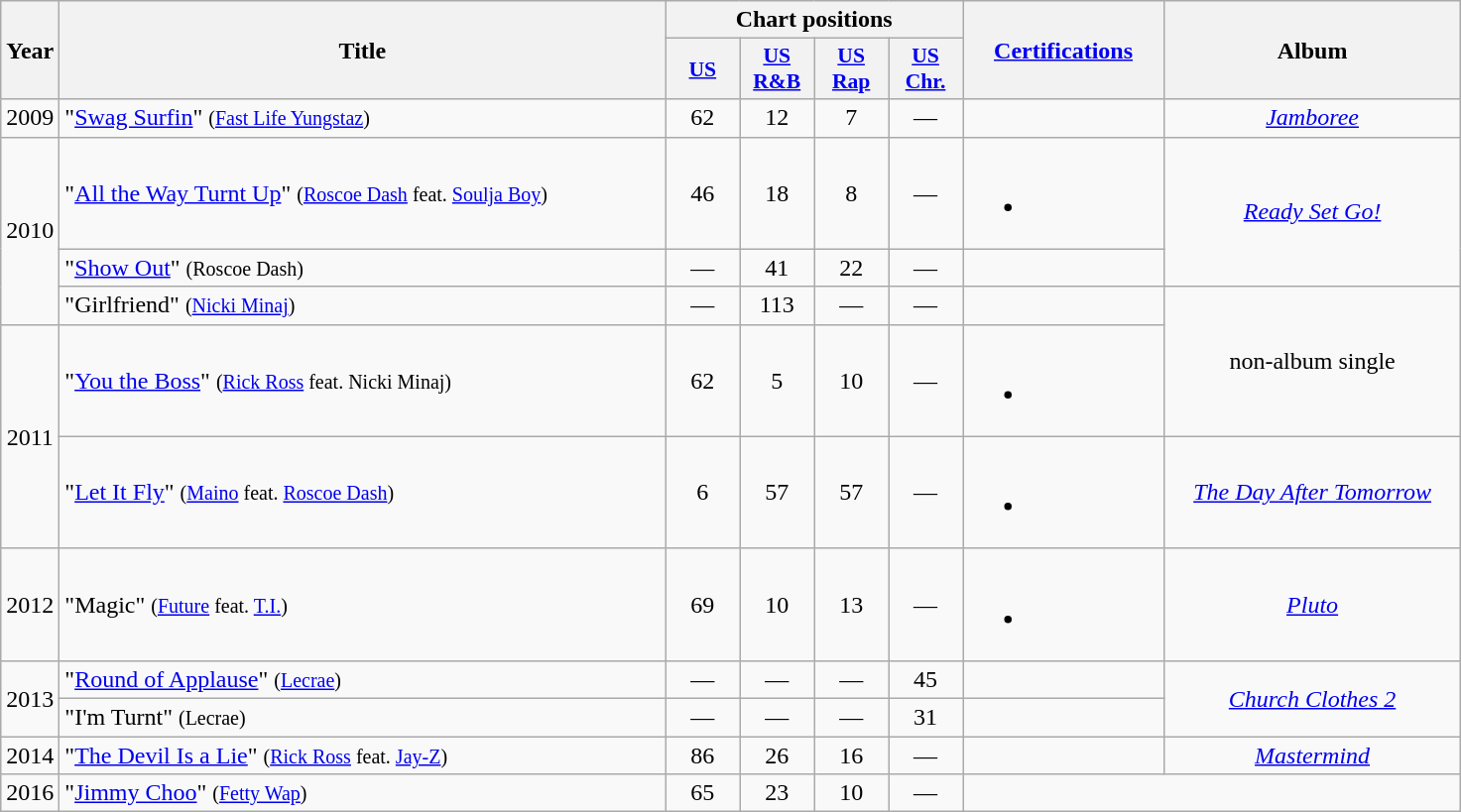<table class="wikitable plainrowheaders" style="text-align:center;">
<tr>
<th scope="col" rowspan="2">Year</th>
<th scope="col" rowspan="2" style="width:25em;">Title</th>
<th scope="col" colspan="4">Chart positions</th>
<th scope="col" rowspan="2" style="width:8em;"><a href='#'>Certifications</a></th>
<th scope="col" rowspan="2" style="width:12em;">Album</th>
</tr>
<tr>
<th scope="col" style="width:3em;font-size:90%;"><a href='#'>US</a><br></th>
<th scope="col" style="width:3em;font-size:90%;"><a href='#'>US R&B</a><br></th>
<th scope="col" style="width:3em;font-size:90%;"><a href='#'>US Rap</a><br></th>
<th scope="col" style="width:3em;font-size:90%;"><a href='#'>US Chr.</a><br></th>
</tr>
<tr>
<td>2009</td>
<td align="left">"<a href='#'>Swag Surfin</a>" <small>(<a href='#'>Fast Life Yungstaz</a>)</small></td>
<td>62</td>
<td>12</td>
<td>7</td>
<td>—</td>
<td></td>
<td><em><a href='#'>Jamboree</a></em></td>
</tr>
<tr>
<td rowspan="3">2010</td>
<td align="left">"<a href='#'>All the Way Turnt Up</a>" <small>(<a href='#'>Roscoe Dash</a> feat. <a href='#'>Soulja Boy</a>)</small></td>
<td>46</td>
<td>18</td>
<td>8</td>
<td>—</td>
<td><br><ul><li></li></ul></td>
<td rowspan="2"><em><a href='#'>Ready Set Go!</a></em></td>
</tr>
<tr>
<td align="left">"<a href='#'>Show Out</a>" <small>(Roscoe Dash)</small></td>
<td>—</td>
<td>41</td>
<td>22</td>
<td>—</td>
<td></td>
</tr>
<tr>
<td align="left">"Girlfriend" <small>(<a href='#'>Nicki Minaj</a>)</small></td>
<td>—</td>
<td>113</td>
<td>—</td>
<td>—</td>
<td></td>
<td rowspan="2">non-album single</td>
</tr>
<tr>
<td rowspan="2">2011</td>
<td align="left">"<a href='#'>You the Boss</a>" <small>(<a href='#'>Rick Ross</a> feat. Nicki Minaj)</small></td>
<td>62</td>
<td>5</td>
<td>10</td>
<td>—</td>
<td><br><ul><li></li></ul></td>
</tr>
<tr>
<td align="left">"<a href='#'>Let It Fly</a>" <small>(<a href='#'>Maino</a> feat. <a href='#'>Roscoe Dash</a>)</small></td>
<td>6</td>
<td>57</td>
<td>57</td>
<td>—</td>
<td><br><ul><li></li></ul></td>
<td><em><a href='#'>The Day After Tomorrow</a></em></td>
</tr>
<tr>
<td>2012</td>
<td align="left">"Magic" <small>(<a href='#'>Future</a> feat. <a href='#'>T.I.</a>)</small></td>
<td>69</td>
<td>10</td>
<td>13</td>
<td>—</td>
<td><br><ul><li></li></ul></td>
<td><em><a href='#'>Pluto</a></em></td>
</tr>
<tr>
<td rowspan="2">2013</td>
<td style="text-align:left;">"<a href='#'>Round of Applause</a>" <small>(<a href='#'>Lecrae</a>)</small></td>
<td>—</td>
<td>—</td>
<td>—</td>
<td>45</td>
<td></td>
<td rowspan="2"><em><a href='#'>Church Clothes 2</a></em></td>
</tr>
<tr>
<td align="left">"I'm Turnt" <small>(Lecrae)</small></td>
<td>—</td>
<td>—</td>
<td>—</td>
<td>31</td>
<td></td>
</tr>
<tr>
<td>2014</td>
<td style="text-align:left;">"<a href='#'>The Devil Is a Lie</a>" <small>(<a href='#'>Rick Ross</a> feat. <a href='#'>Jay-Z</a>)</small></td>
<td>86</td>
<td>26</td>
<td>16</td>
<td>—</td>
<td></td>
<td><em><a href='#'>Mastermind</a></em></td>
</tr>
<tr>
<td>2016</td>
<td style="text-align:left;">"<a href='#'>Jimmy Choo</a>" <small>(<a href='#'>Fetty Wap</a>)</small></td>
<td>65</td>
<td>23</td>
<td>10</td>
<td>—</td>
</tr>
</table>
